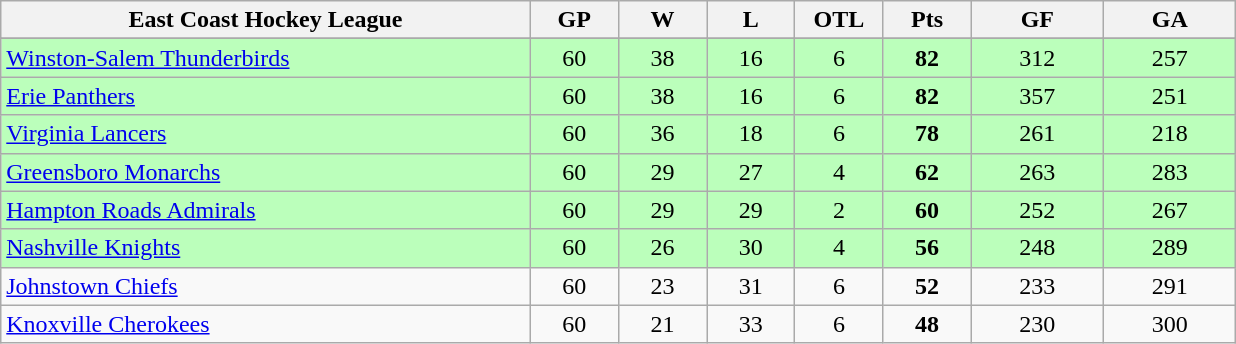<table class="wikitable" style="text-align:center">
<tr>
<th bgcolor="#DDDDFF" width="30%">East Coast Hockey League</th>
<th bgcolor="#DDDDFF" width="5%">GP</th>
<th bgcolor="#DDDDFF" width="5%">W</th>
<th bgcolor="#DDDDFF" width="5%">L</th>
<th bgcolor="#DDDDFF" width="5%">OTL</th>
<th bgcolor="#DDDDFF" width="5%">Pts</th>
<th bgcolor="#DDDDFF" width="7.5%">GF</th>
<th bgcolor="#DDDDFF" width="7.5%">GA</th>
</tr>
<tr>
</tr>
<tr bgcolor="#bbffbb">
<td align=left><a href='#'>Winston-Salem Thunderbirds</a></td>
<td>60</td>
<td>38</td>
<td>16</td>
<td>6</td>
<td><strong>82</strong></td>
<td>312</td>
<td>257</td>
</tr>
<tr bgcolor="#bbffbb">
<td align=left><a href='#'>Erie Panthers</a></td>
<td>60</td>
<td>38</td>
<td>16</td>
<td>6</td>
<td><strong>82</strong></td>
<td>357</td>
<td>251</td>
</tr>
<tr bgcolor="#bbffbb">
<td align=left><a href='#'>Virginia Lancers</a></td>
<td>60</td>
<td>36</td>
<td>18</td>
<td>6</td>
<td><strong>78</strong></td>
<td>261</td>
<td>218</td>
</tr>
<tr bgcolor="#bbffbb">
<td align=left><a href='#'>Greensboro Monarchs</a></td>
<td>60</td>
<td>29</td>
<td>27</td>
<td>4</td>
<td><strong>62</strong></td>
<td>263</td>
<td>283</td>
</tr>
<tr bgcolor="#bbffbb">
<td align=left><a href='#'>Hampton Roads Admirals</a></td>
<td>60</td>
<td>29</td>
<td>29</td>
<td>2</td>
<td><strong>60</strong></td>
<td>252</td>
<td>267</td>
</tr>
<tr bgcolor="#bbffbb">
<td align=left><a href='#'>Nashville Knights</a></td>
<td>60</td>
<td>26</td>
<td>30</td>
<td>4</td>
<td><strong>56</strong></td>
<td>248</td>
<td>289</td>
</tr>
<tr>
<td align=left><a href='#'>Johnstown Chiefs</a></td>
<td>60</td>
<td>23</td>
<td>31</td>
<td>6</td>
<td><strong>52</strong></td>
<td>233</td>
<td>291</td>
</tr>
<tr>
<td align=left><a href='#'>Knoxville Cherokees</a></td>
<td>60</td>
<td>21</td>
<td>33</td>
<td>6</td>
<td><strong>48</strong></td>
<td>230</td>
<td>300</td>
</tr>
</table>
